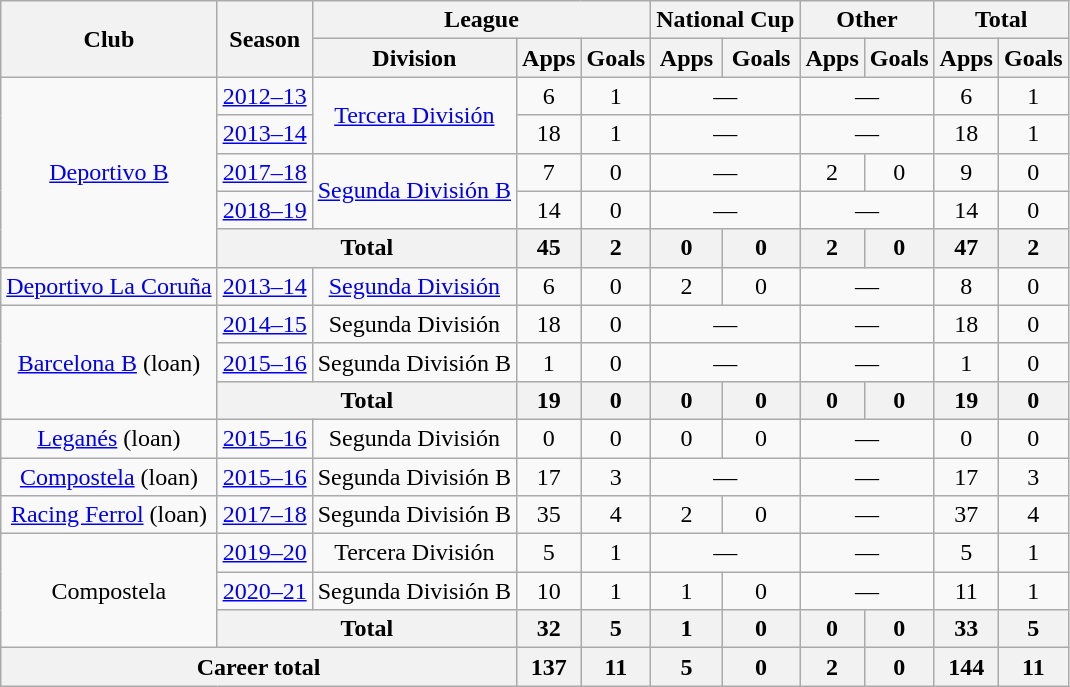<table class="wikitable" style="text-align:center">
<tr>
<th rowspan="2">Club</th>
<th rowspan="2">Season</th>
<th colspan="3">League</th>
<th colspan="2">National Cup</th>
<th colspan="2">Other</th>
<th colspan="2">Total</th>
</tr>
<tr>
<th>Division</th>
<th>Apps</th>
<th>Goals</th>
<th>Apps</th>
<th>Goals</th>
<th>Apps</th>
<th>Goals</th>
<th>Apps</th>
<th>Goals</th>
</tr>
<tr>
<td rowspan="5"><a href='#'>Deportivo B</a></td>
<td><a href='#'>2012–13</a></td>
<td rowspan="2"><a href='#'>Tercera División</a></td>
<td>6</td>
<td>1</td>
<td colspan="2">—</td>
<td colspan="2">—</td>
<td>6</td>
<td>1</td>
</tr>
<tr>
<td><a href='#'>2013–14</a></td>
<td>18</td>
<td>1</td>
<td colspan="2">—</td>
<td colspan="2">—</td>
<td>18</td>
<td>1</td>
</tr>
<tr>
<td><a href='#'>2017–18</a></td>
<td rowspan="2"><a href='#'>Segunda División B</a></td>
<td>7</td>
<td>0</td>
<td colspan="2">—</td>
<td>2</td>
<td>0</td>
<td>9</td>
<td>0</td>
</tr>
<tr>
<td><a href='#'>2018–19</a></td>
<td>14</td>
<td>0</td>
<td colspan="2">—</td>
<td colspan="2">—</td>
<td>14</td>
<td>0</td>
</tr>
<tr>
<th colspan="2">Total</th>
<th>45</th>
<th>2</th>
<th>0</th>
<th>0</th>
<th>2</th>
<th>0</th>
<th>47</th>
<th>2</th>
</tr>
<tr>
<td><a href='#'>Deportivo La Coruña</a></td>
<td><a href='#'>2013–14</a></td>
<td><a href='#'>Segunda División</a></td>
<td>6</td>
<td>0</td>
<td>2</td>
<td>0</td>
<td colspan="2">—</td>
<td>8</td>
<td>0</td>
</tr>
<tr>
<td rowspan="3"><a href='#'>Barcelona B</a> (loan)</td>
<td><a href='#'>2014–15</a></td>
<td>Segunda División</td>
<td>18</td>
<td>0</td>
<td colspan="2">—</td>
<td colspan="2">—</td>
<td>18</td>
<td>0</td>
</tr>
<tr>
<td><a href='#'>2015–16</a></td>
<td>Segunda División B</td>
<td>1</td>
<td>0</td>
<td colspan="2">—</td>
<td colspan="2">—</td>
<td>1</td>
<td>0</td>
</tr>
<tr>
<th colspan="2">Total</th>
<th>19</th>
<th>0</th>
<th>0</th>
<th>0</th>
<th>0</th>
<th>0</th>
<th>19</th>
<th>0</th>
</tr>
<tr>
<td><a href='#'>Leganés</a> (loan)</td>
<td><a href='#'>2015–16</a></td>
<td>Segunda División</td>
<td>0</td>
<td>0</td>
<td>0</td>
<td>0</td>
<td colspan="2">—</td>
<td>0</td>
<td>0</td>
</tr>
<tr>
<td><a href='#'>Compostela</a> (loan)</td>
<td><a href='#'>2015–16</a></td>
<td>Segunda División B</td>
<td>17</td>
<td>3</td>
<td colspan="2">—</td>
<td colspan="2">—</td>
<td>17</td>
<td>3</td>
</tr>
<tr>
<td><a href='#'>Racing Ferrol</a> (loan)</td>
<td><a href='#'>2017–18</a></td>
<td>Segunda División B</td>
<td>35</td>
<td>4</td>
<td>2</td>
<td>0</td>
<td colspan="2">—</td>
<td>37</td>
<td>4</td>
</tr>
<tr>
<td rowspan="3">Compostela</td>
<td><a href='#'>2019–20</a></td>
<td>Tercera División</td>
<td>5</td>
<td>1</td>
<td colspan="2">—</td>
<td colspan="2">—</td>
<td>5</td>
<td>1</td>
</tr>
<tr>
<td><a href='#'>2020–21</a></td>
<td>Segunda División B</td>
<td>10</td>
<td>1</td>
<td>1</td>
<td>0</td>
<td colspan="2">—</td>
<td>11</td>
<td>1</td>
</tr>
<tr>
<th colspan="2">Total</th>
<th>32</th>
<th>5</th>
<th>1</th>
<th>0</th>
<th>0</th>
<th>0</th>
<th>33</th>
<th>5</th>
</tr>
<tr>
<th colspan="3">Career total</th>
<th>137</th>
<th>11</th>
<th>5</th>
<th>0</th>
<th>2</th>
<th>0</th>
<th>144</th>
<th>11</th>
</tr>
</table>
